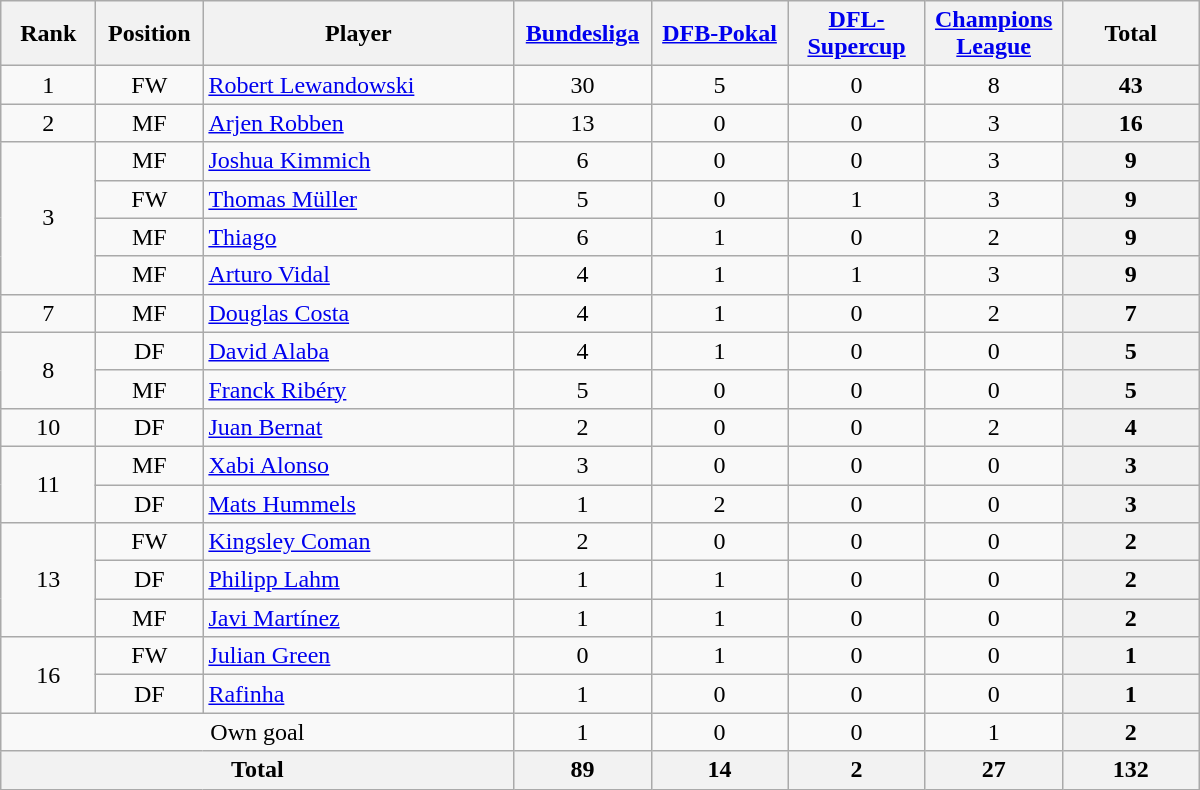<table class="wikitable" style="text-align:center;">
<tr>
<th style="width:56px;">Rank</th>
<th style="width:64px;">Position</th>
<th style="width:200px;">Player</th>
<th style="width:84px;"><a href='#'>Bundesliga</a></th>
<th style="width:84px;"><a href='#'>DFB-Pokal</a></th>
<th style="width:84px;"><a href='#'>DFL-Supercup</a></th>
<th style="width:84px;"><a href='#'>Champions League</a></th>
<th style="width:84px;">Total</th>
</tr>
<tr>
<td>1</td>
<td>FW</td>
<td align="left"> <a href='#'>Robert Lewandowski</a></td>
<td>30</td>
<td>5</td>
<td>0</td>
<td>8</td>
<th>43</th>
</tr>
<tr>
<td>2</td>
<td>MF</td>
<td align="left"> <a href='#'>Arjen Robben</a></td>
<td>13</td>
<td>0</td>
<td>0</td>
<td>3</td>
<th>16</th>
</tr>
<tr>
<td rowspan="4">3</td>
<td>MF</td>
<td align="left"> <a href='#'>Joshua Kimmich</a></td>
<td>6</td>
<td>0</td>
<td>0</td>
<td>3</td>
<th>9</th>
</tr>
<tr>
<td>FW</td>
<td align="left"> <a href='#'>Thomas Müller</a></td>
<td>5</td>
<td>0</td>
<td>1</td>
<td>3</td>
<th>9</th>
</tr>
<tr>
<td>MF</td>
<td align="left"> <a href='#'>Thiago</a></td>
<td>6</td>
<td>1</td>
<td>0</td>
<td>2</td>
<th>9</th>
</tr>
<tr>
<td>MF</td>
<td align="left"> <a href='#'>Arturo Vidal</a></td>
<td>4</td>
<td>1</td>
<td>1</td>
<td>3</td>
<th>9</th>
</tr>
<tr>
<td rowspan="1">7</td>
<td>MF</td>
<td align="left"> <a href='#'>Douglas Costa</a></td>
<td>4</td>
<td>1</td>
<td>0</td>
<td>2</td>
<th>7</th>
</tr>
<tr>
<td rowspan="2">8</td>
<td>DF</td>
<td align="left"> <a href='#'>David Alaba</a></td>
<td>4</td>
<td>1</td>
<td>0</td>
<td>0</td>
<th>5</th>
</tr>
<tr>
<td>MF</td>
<td align="left"> <a href='#'>Franck Ribéry</a></td>
<td>5</td>
<td>0</td>
<td>0</td>
<td>0</td>
<th>5</th>
</tr>
<tr>
<td>10</td>
<td>DF</td>
<td align="left"> <a href='#'>Juan Bernat</a></td>
<td>2</td>
<td>0</td>
<td>0</td>
<td>2</td>
<th>4</th>
</tr>
<tr>
<td rowspan="2">11</td>
<td>MF</td>
<td align="left"> <a href='#'>Xabi Alonso</a></td>
<td>3</td>
<td>0</td>
<td>0</td>
<td>0</td>
<th>3</th>
</tr>
<tr>
<td>DF</td>
<td align="left"> <a href='#'>Mats Hummels</a></td>
<td>1</td>
<td>2</td>
<td>0</td>
<td>0</td>
<th>3</th>
</tr>
<tr>
<td rowspan="3">13</td>
<td>FW</td>
<td align="left"> <a href='#'>Kingsley Coman</a></td>
<td>2</td>
<td>0</td>
<td>0</td>
<td>0</td>
<th>2</th>
</tr>
<tr>
<td>DF</td>
<td align="left"> <a href='#'>Philipp Lahm</a></td>
<td>1</td>
<td>1</td>
<td>0</td>
<td>0</td>
<th>2</th>
</tr>
<tr>
<td>MF</td>
<td align="left"> <a href='#'>Javi Martínez</a></td>
<td>1</td>
<td>1</td>
<td>0</td>
<td>0</td>
<th>2</th>
</tr>
<tr>
<td rowspan="2">16</td>
<td>FW</td>
<td align="left"> <a href='#'>Julian Green</a></td>
<td>0</td>
<td>1</td>
<td>0</td>
<td>0</td>
<th>1</th>
</tr>
<tr>
<td>DF</td>
<td align="left"> <a href='#'>Rafinha</a></td>
<td>1</td>
<td>0</td>
<td>0</td>
<td>0</td>
<th>1</th>
</tr>
<tr>
<td colspan="3">Own goal</td>
<td>1</td>
<td>0</td>
<td>0</td>
<td>1</td>
<th>2</th>
</tr>
<tr>
<th colspan="3">Total</th>
<th>89</th>
<th>14</th>
<th>2</th>
<th>27</th>
<th>132</th>
</tr>
</table>
